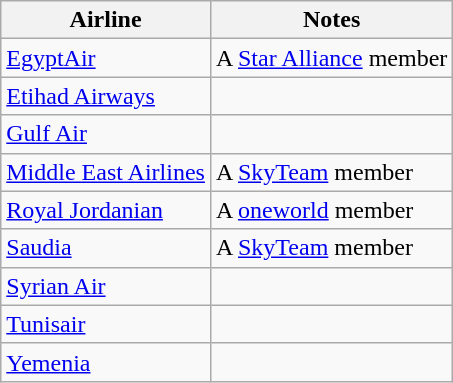<table class="wikitable sortable">
<tr>
<th bgcolor="silver">Airline</th>
<th bgcolor="silver" align="left">Notes</th>
</tr>
<tr>
<td> <a href='#'>EgyptAir</a></td>
<td>A <a href='#'>Star Alliance</a> member</td>
</tr>
<tr>
<td> <a href='#'>Etihad Airways</a></td>
<td></td>
</tr>
<tr>
<td> <a href='#'>Gulf Air</a></td>
<td></td>
</tr>
<tr>
<td> <a href='#'>Middle East Airlines</a></td>
<td>A <a href='#'>SkyTeam</a> member</td>
</tr>
<tr>
<td> <a href='#'>Royal Jordanian</a></td>
<td>A <a href='#'>oneworld</a> member</td>
</tr>
<tr>
<td> <a href='#'>Saudia</a></td>
<td>A <a href='#'>SkyTeam</a> member</td>
</tr>
<tr>
<td> <a href='#'>Syrian Air</a></td>
<td></td>
</tr>
<tr>
<td> <a href='#'>Tunisair</a></td>
<td></td>
</tr>
<tr>
<td> <a href='#'>Yemenia</a></td>
<td></td>
</tr>
</table>
